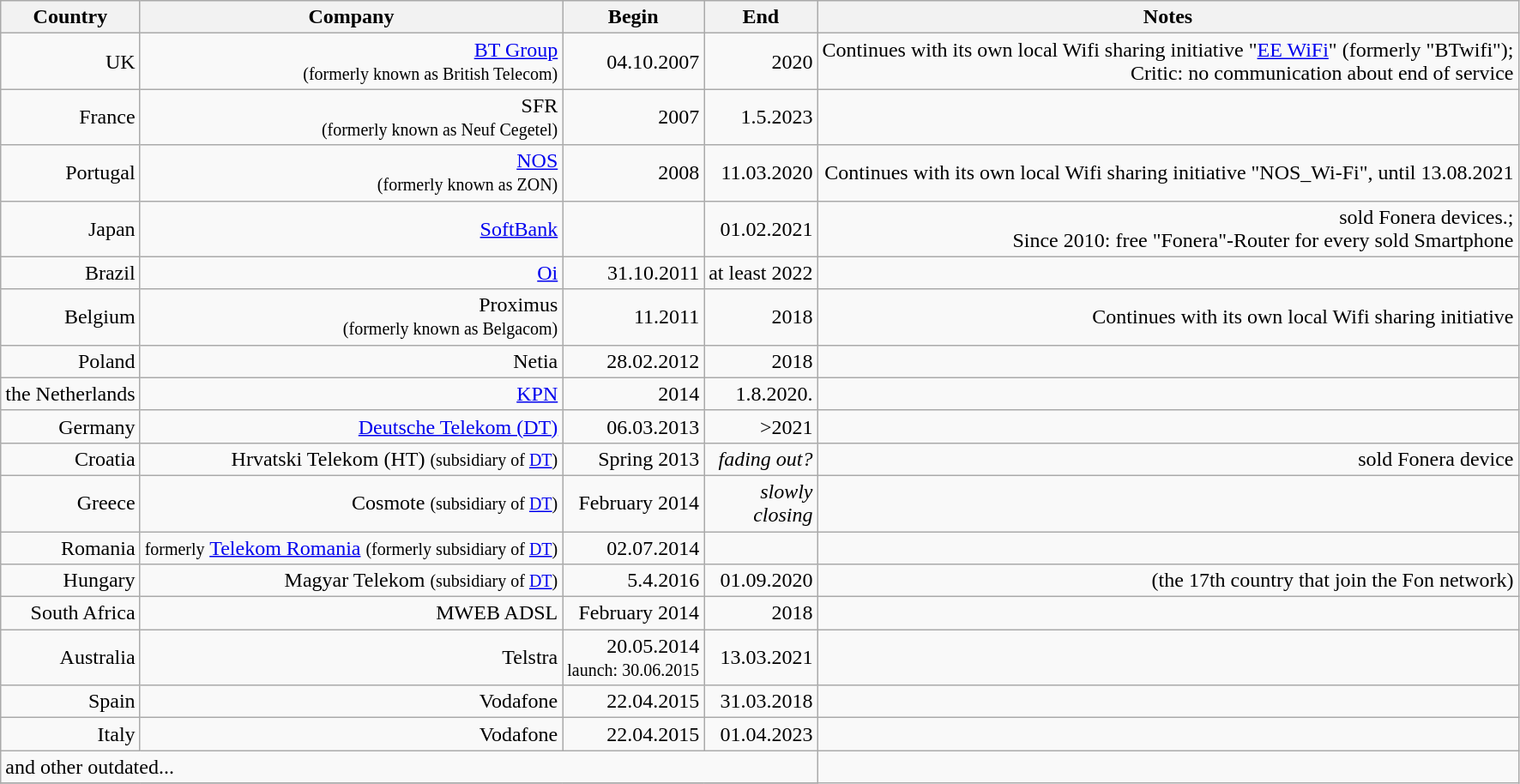<table class="wikitable" style="text-align:right;">
<tr>
<th>Country</th>
<th>Company</th>
<th>Begin</th>
<th>End</th>
<th>Notes</th>
</tr>
<tr>
<td>UK</td>
<td><a href='#'>BT Group</a> <br><small>(formerly known as British Telecom)</small></td>
<td>04.10.2007</td>
<td>2020</td>
<td>Continues with its own local Wifi sharing initiative "<a href='#'>EE WiFi</a>" (formerly "BTwifi");<br> Critic: no communication about end of service</td>
</tr>
<tr>
<td>France</td>
<td>SFR <br><small>(formerly known as Neuf Cegetel)</small></td>
<td>2007</td>
<td>1.5.2023</td>
<td></td>
</tr>
<tr>
<td>Portugal</td>
<td><a href='#'>NOS</a> <br><small>(formerly known as ZON)</small></td>
<td>2008</td>
<td>11.03.2020 </td>
<td>Continues with its own local Wifi sharing initiative "NOS_Wi-Fi", until 13.08.2021</td>
</tr>
<tr>
<td>Japan</td>
<td><a href='#'>SoftBank</a></td>
<td></td>
<td>01.02.2021</td>
<td>sold Fonera devices.;<br>Since 2010: free "Fonera"-Router for every sold Smartphone</td>
</tr>
<tr>
<td>Brazil</td>
<td><a href='#'>Oi</a></td>
<td>31.10.2011</td>
<td>at least 2022</td>
<td></td>
</tr>
<tr>
<td>Belgium</td>
<td>Proximus <br> <small>(formerly known as Belgacom)</small></td>
<td>11.2011</td>
<td>2018</td>
<td> Continues with its own local Wifi sharing initiative </td>
</tr>
<tr>
<td>Poland</td>
<td>Netia</td>
<td>28.02.2012</td>
<td>2018</td>
<td></td>
</tr>
<tr>
<td>the Netherlands</td>
<td><a href='#'>KPN</a></td>
<td>2014</td>
<td>1.8.2020.</td>
<td></td>
</tr>
<tr>
<td>Germany</td>
<td><a href='#'> Deutsche Telekom (DT)</a></td>
<td>06.03.2013</td>
<td>>2021</td>
<td></td>
</tr>
<tr>
<td>Croatia</td>
<td>Hrvatski Telekom (HT) <small>(subsidiary of <a href='#'>DT</a>)</small></td>
<td>Spring 2013</td>
<td><em>fading out?</em></td>
<td>sold Fonera device</td>
</tr>
<tr>
<td>Greece</td>
<td>Cosmote <small>(subsidiary of <a href='#'>DT</a>)</small></td>
<td>February 2014 </td>
<td><em>slowly<br>closing</em></td>
<td></td>
</tr>
<tr>
<td>Romania</td>
<td><small>formerly</small> <a href='#'>Telekom Romania</a> <small>(formerly subsidiary of <a href='#'>DT</a>)</small></td>
<td>02.07.2014</td>
<td></td>
<td></td>
</tr>
<tr>
<td>Hungary</td>
<td>Magyar Telekom <small>(subsidiary of <a href='#'>DT</a>)</small></td>
<td>5.4.2016</td>
<td>01.09.2020 </td>
<td>(the 17th country that join the Fon network)</td>
</tr>
<tr>
<td>South Africa</td>
<td>MWEB ADSL</td>
<td>February 2014</td>
<td>2018</td>
<td></td>
</tr>
<tr>
<td>Australia</td>
<td>Telstra</td>
<td>20.05.2014<br><small>launch: 30.06.2015</small></td>
<td>13.03.2021</td>
<td></td>
</tr>
<tr>
<td>Spain</td>
<td>Vodafone</td>
<td>22.04.2015</td>
<td>31.03.2018</td>
<td></td>
</tr>
<tr>
<td>Italy</td>
<td>Vodafone</td>
<td>22.04.2015</td>
<td>01.04.2023</td>
<td></td>
</tr>
<tr>
<td colspan="4" style="text-align:left;">and other outdated...</td>
</tr>
<tr>
</tr>
</table>
